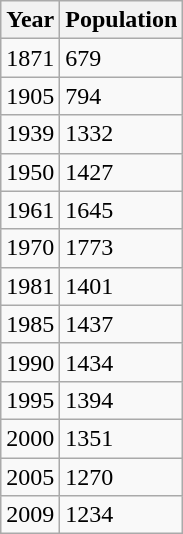<table class="wikitable">
<tr>
<th>Year</th>
<th>Population</th>
</tr>
<tr>
<td>1871</td>
<td>679</td>
</tr>
<tr>
<td>1905</td>
<td>794</td>
</tr>
<tr>
<td>1939</td>
<td>1332</td>
</tr>
<tr>
<td>1950</td>
<td>1427</td>
</tr>
<tr>
<td>1961</td>
<td>1645</td>
</tr>
<tr>
<td>1970</td>
<td>1773</td>
</tr>
<tr>
<td>1981</td>
<td>1401</td>
</tr>
<tr>
<td>1985</td>
<td>1437</td>
</tr>
<tr>
<td>1990</td>
<td>1434</td>
</tr>
<tr>
<td>1995</td>
<td>1394</td>
</tr>
<tr>
<td>2000</td>
<td>1351</td>
</tr>
<tr>
<td>2005</td>
<td>1270</td>
</tr>
<tr>
<td>2009</td>
<td>1234</td>
</tr>
</table>
